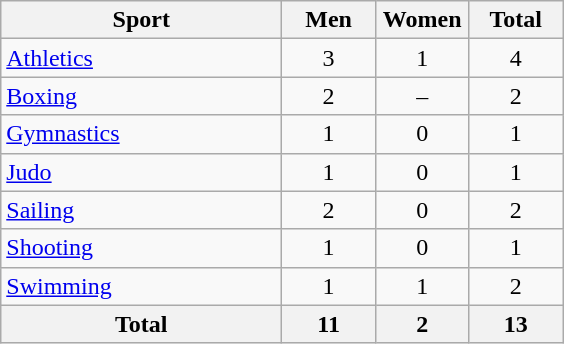<table class="wikitable sortable" style="text-align:center;">
<tr>
<th width=180>Sport</th>
<th width=55>Men</th>
<th width=55>Women</th>
<th width=55>Total</th>
</tr>
<tr>
<td align=left><a href='#'>Athletics</a></td>
<td>3</td>
<td>1</td>
<td>4</td>
</tr>
<tr>
<td align=left><a href='#'>Boxing</a></td>
<td>2</td>
<td>–</td>
<td>2</td>
</tr>
<tr>
<td align=left><a href='#'>Gymnastics</a></td>
<td>1</td>
<td>0</td>
<td>1</td>
</tr>
<tr>
<td align=left><a href='#'>Judo</a></td>
<td>1</td>
<td>0</td>
<td>1</td>
</tr>
<tr>
<td align=left><a href='#'>Sailing</a></td>
<td>2</td>
<td>0</td>
<td>2</td>
</tr>
<tr>
<td align=left><a href='#'>Shooting</a></td>
<td>1</td>
<td>0</td>
<td>1</td>
</tr>
<tr>
<td align=left><a href='#'>Swimming</a></td>
<td>1</td>
<td>1</td>
<td>2</td>
</tr>
<tr>
<th>Total</th>
<th>11</th>
<th>2</th>
<th>13</th>
</tr>
</table>
